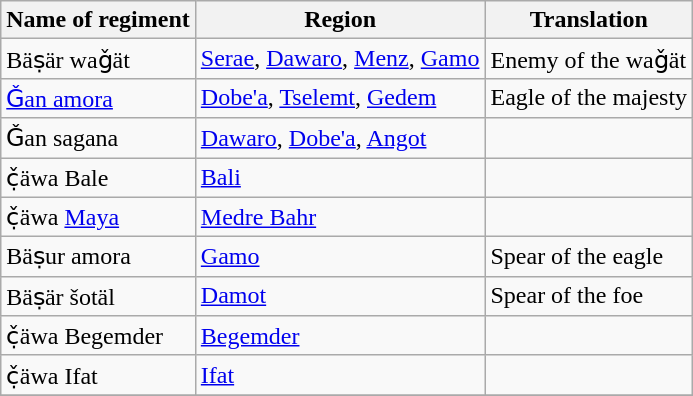<table class="wikitable">
<tr>
<th>Name of regiment</th>
<th>Region</th>
<th>Translation</th>
</tr>
<tr>
<td>Bäṣär waǧät</td>
<td><a href='#'>Serae</a>, <a href='#'>Dawaro</a>, <a href='#'>Menz</a>, <a href='#'>Gamo</a></td>
<td>Enemy of the waǧät</td>
</tr>
<tr>
<td><a href='#'>Ǧan amora</a></td>
<td><a href='#'>Dobe'a</a>, <a href='#'>Tselemt</a>, <a href='#'>Gedem</a></td>
<td>Eagle of the majesty</td>
</tr>
<tr>
<td>Ǧan sagana</td>
<td><a href='#'>Dawaro</a>, <a href='#'>Dobe'a</a>, <a href='#'>Angot</a></td>
<td></td>
</tr>
<tr>
<td>č̣äwa Bale</td>
<td><a href='#'>Bali</a></td>
<td></td>
</tr>
<tr>
<td>č̣äwa <a href='#'>Maya</a></td>
<td><a href='#'>Medre Bahr</a></td>
<td></td>
</tr>
<tr>
<td>Bäṣur amora</td>
<td><a href='#'>Gamo</a></td>
<td>Spear of the eagle</td>
</tr>
<tr>
<td>Bäṣär šotäl</td>
<td><a href='#'>Damot</a></td>
<td>Spear of the foe</td>
</tr>
<tr>
<td>č̣äwa Begemder</td>
<td><a href='#'>Begemder</a></td>
<td></td>
</tr>
<tr>
<td>č̣äwa Ifat</td>
<td><a href='#'>Ifat</a></td>
<td></td>
</tr>
<tr>
</tr>
</table>
